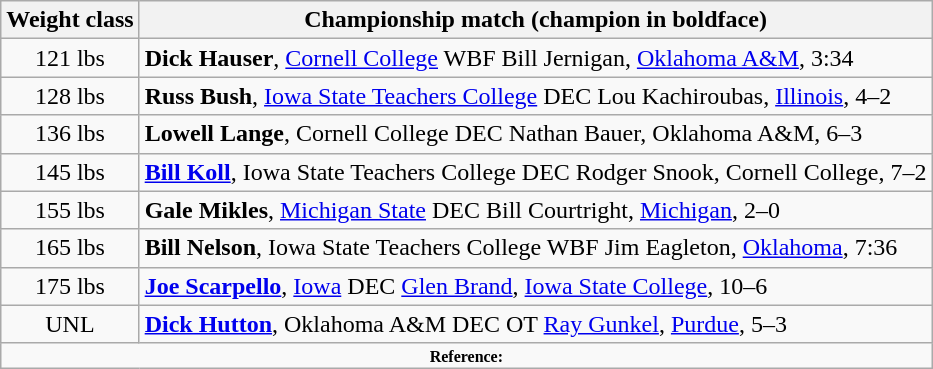<table class="wikitable" style="text-align:center">
<tr>
<th>Weight class</th>
<th>Championship match (champion in boldface)</th>
</tr>
<tr>
<td>121 lbs</td>
<td align=left><strong>Dick Hauser</strong>, <a href='#'>Cornell College</a> WBF Bill Jernigan, <a href='#'>Oklahoma A&M</a>, 3:34</td>
</tr>
<tr>
<td>128 lbs</td>
<td align=left><strong>Russ Bush</strong>, <a href='#'>Iowa State Teachers College</a> DEC Lou Kachiroubas, <a href='#'>Illinois</a>, 4–2</td>
</tr>
<tr>
<td>136 lbs</td>
<td align=left><strong>Lowell Lange</strong>, Cornell College DEC Nathan Bauer, Oklahoma A&M, 6–3</td>
</tr>
<tr>
<td>145 lbs</td>
<td align=left><strong><a href='#'>Bill Koll</a></strong>, Iowa State Teachers College DEC Rodger Snook, Cornell College, 7–2</td>
</tr>
<tr>
<td>155 lbs</td>
<td align=left><strong>Gale Mikles</strong>, <a href='#'>Michigan State</a> DEC Bill Courtright, <a href='#'>Michigan</a>, 2–0</td>
</tr>
<tr>
<td>165 lbs</td>
<td align=left><strong>Bill Nelson</strong>, Iowa State Teachers College WBF Jim Eagleton, <a href='#'>Oklahoma</a>, 7:36</td>
</tr>
<tr>
<td>175 lbs</td>
<td align=left><strong><a href='#'>Joe Scarpello</a></strong>, <a href='#'>Iowa</a> DEC <a href='#'>Glen Brand</a>, <a href='#'>Iowa State College</a>, 10–6</td>
</tr>
<tr>
<td>UNL</td>
<td align="left"><strong><a href='#'>Dick Hutton</a></strong>, Oklahoma A&M DEC OT <a href='#'>Ray Gunkel</a>, <a href='#'>Purdue</a>, 5–3</td>
</tr>
<tr>
<td colspan="2"  style="font-size:8pt; text-align:center;"><strong>Reference:</strong></td>
</tr>
</table>
